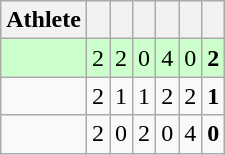<table class=wikitable style="text-align:center">
<tr>
<th>Athlete</th>
<th></th>
<th></th>
<th></th>
<th></th>
<th></th>
<th></th>
</tr>
<tr bgcolor=ccffcc>
<td style="text-align:left"></td>
<td>2</td>
<td>2</td>
<td>0</td>
<td>4</td>
<td>0</td>
<td><strong>2</strong></td>
</tr>
<tr>
<td style="text-align:left"></td>
<td>2</td>
<td>1</td>
<td>1</td>
<td>2</td>
<td>2</td>
<td><strong>1</strong></td>
</tr>
<tr>
<td style="text-align:left"></td>
<td>2</td>
<td>0</td>
<td>2</td>
<td>0</td>
<td>4</td>
<td><strong>0</strong></td>
</tr>
</table>
